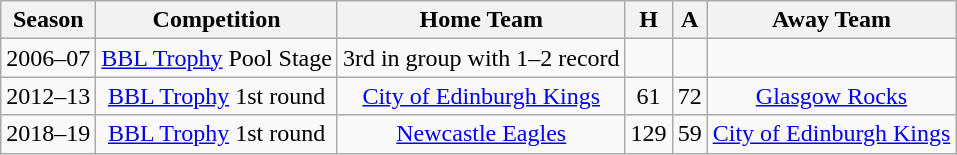<table class="wikitable" style="text-align:center">
<tr>
<th>Season</th>
<th>Competition</th>
<th>Home Team</th>
<th>H</th>
<th>A</th>
<th>Away Team</th>
</tr>
<tr>
<td>2006–07</td>
<td><a href='#'>BBL Trophy</a> Pool Stage</td>
<td>3rd in group with 1–2 record</td>
<td></td>
<td></td>
<td></td>
</tr>
<tr>
<td>2012–13</td>
<td><a href='#'>BBL Trophy</a> 1st round</td>
<td><a href='#'>City of Edinburgh Kings</a></td>
<td>61</td>
<td>72</td>
<td><a href='#'>Glasgow Rocks</a></td>
</tr>
<tr>
<td>2018–19</td>
<td><a href='#'>BBL Trophy</a> 1st round</td>
<td><a href='#'>Newcastle Eagles</a></td>
<td>129</td>
<td>59</td>
<td><a href='#'>City of Edinburgh Kings</a></td>
</tr>
</table>
